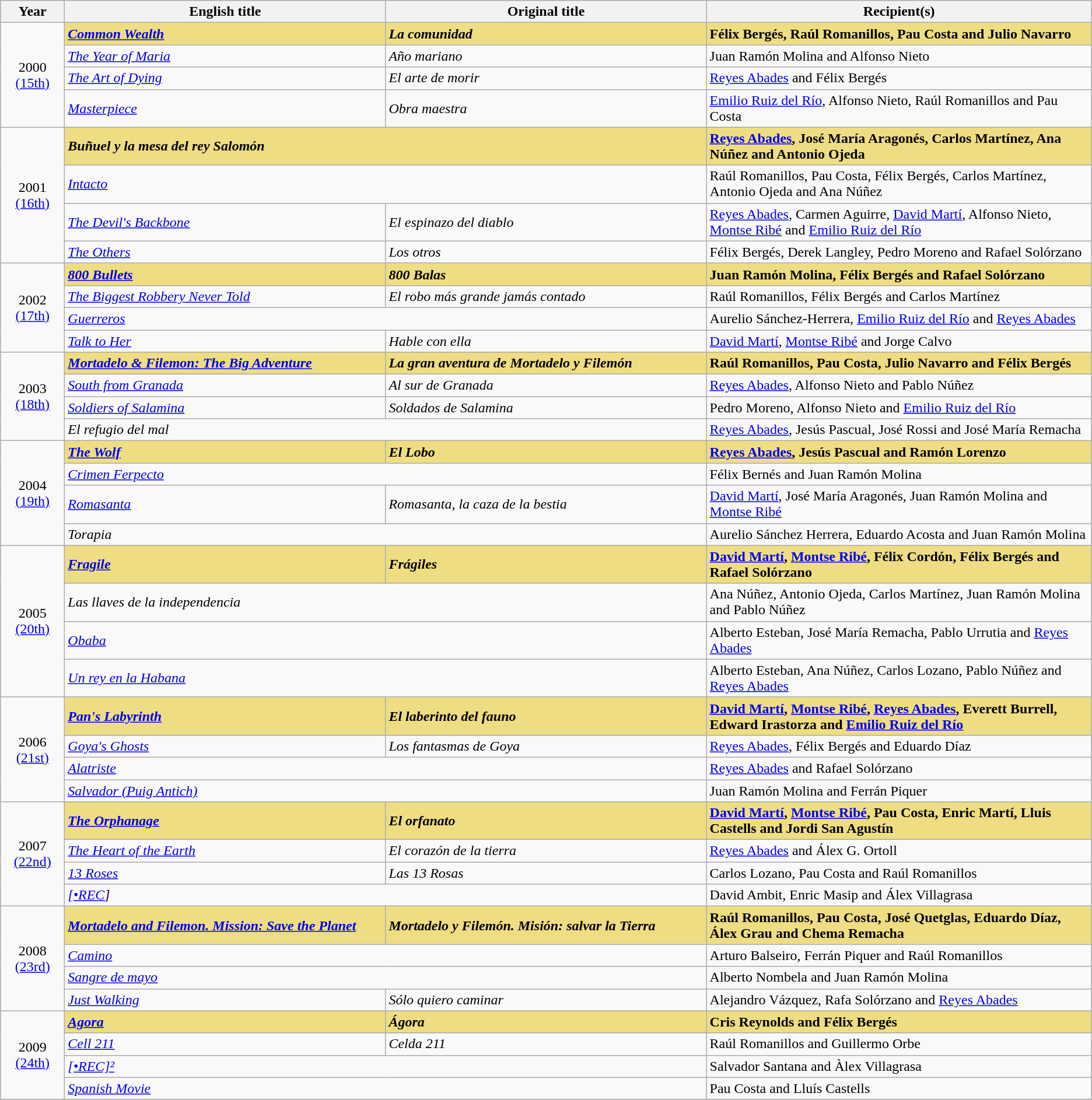<table class="wikitable sortable" style="text-align:left;"style="width:95%">
<tr>
<th scope="col" style="width:5%;">Year</th>
<th scope="col" style="width:25%;">English title</th>
<th scope="col" style="width:25%;">Original title</th>
<th scope="col" style="width:30%;">Recipient(s)</th>
</tr>
<tr>
<td rowspan="4" style="text-align:center;">2000<br><a href='#'>(15th)</a></td>
<td style="background:#eedd82;"><strong><em><a href='#'>Common Wealth</a></em></strong></td>
<td style="background:#eedd82;"><strong><em>La comunidad</em></strong></td>
<td style="background:#eedd82;"><strong>Félix Bergés, Raúl Romanillos, Pau Costa and Julio Navarro</strong></td>
</tr>
<tr>
<td><em><a href='#'>The Year of Maria</a></em></td>
<td><em>Año mariano</em></td>
<td>Juan Ramón Molina and Alfonso Nieto</td>
</tr>
<tr>
<td><em><a href='#'>The Art of Dying</a></em></td>
<td><em>El arte de morir</em></td>
<td><a href='#'>Reyes Abades</a> and Félix Bergés</td>
</tr>
<tr>
<td><em><a href='#'>Masterpiece</a></em></td>
<td><em>Obra maestra</em></td>
<td><a href='#'>Emilio Ruiz del Río</a>, Alfonso Nieto, Raúl Romanillos and Pau Costa</td>
</tr>
<tr>
<td rowspan="4" style="text-align:center;">2001<br><a href='#'>(16th)</a></td>
<td colspan="2" style="background:#eedd82;"><strong><em>Buñuel y la mesa del rey Salomón</em></strong></td>
<td style="background:#eedd82;"><strong><a href='#'>Reyes Abades</a>, José María Aragonés, Carlos Martínez, Ana Núñez and Antonio Ojeda</strong></td>
</tr>
<tr>
<td colspan="2"><em><a href='#'>Intacto</a></em></td>
<td>Raúl Romanillos, Pau Costa, Félix Bergés, Carlos Martínez, Antonio Ojeda and Ana Núñez</td>
</tr>
<tr>
<td><em><a href='#'>The Devil's Backbone</a></em></td>
<td><em>El espinazo del diablo</em></td>
<td><a href='#'>Reyes Abades</a>, Carmen Aguirre, <a href='#'>David Martí</a>, Alfonso Nieto, <a href='#'>Montse Ribé</a> and <a href='#'>Emilio Ruiz del Río</a></td>
</tr>
<tr>
<td><em><a href='#'>The Others</a></em></td>
<td><em>Los otros</em></td>
<td>Félix Bergés, Derek Langley, Pedro Moreno and Rafael Solórzano</td>
</tr>
<tr>
<td rowspan="4" style="text-align:center;">2002<br><a href='#'>(17th)</a></td>
<td style="background:#eedd82;"><strong><em><a href='#'>800 Bullets</a></em></strong></td>
<td style="background:#eedd82;"><strong><em>800 Balas</em></strong></td>
<td style="background:#eedd82;"><strong>Juan Ramón Molina, Félix Bergés and Rafael Solórzano</strong></td>
</tr>
<tr>
<td><em><a href='#'>The Biggest Robbery Never Told</a></em></td>
<td><em>El robo más grande jamás contado</em></td>
<td>Raúl Romanillos, Félix Bergés and Carlos Martínez</td>
</tr>
<tr>
<td colspan="2"><em><a href='#'>Guerreros</a></em></td>
<td>Aurelio Sánchez-Herrera, <a href='#'>Emilio Ruiz del Río</a> and <a href='#'>Reyes Abades</a></td>
</tr>
<tr>
<td><em><a href='#'>Talk to Her</a></em></td>
<td><em>Hable con ella</em></td>
<td><a href='#'>David Martí</a>, <a href='#'>Montse Ribé</a> and Jorge Calvo</td>
</tr>
<tr>
<td rowspan="4" style="text-align:center;">2003<br><a href='#'>(18th)</a></td>
<td style="background:#eedd82;"><strong><em><a href='#'>Mortadelo & Filemon: The Big Adventure</a></em></strong></td>
<td style="background:#eedd82;"><strong><em>La gran aventura de Mortadelo y Filemón</em></strong></td>
<td style="background:#eedd82;"><strong>Raúl Romanillos, Pau Costa, Julio Navarro and Félix Bergés</strong></td>
</tr>
<tr>
<td><em><a href='#'>South from Granada</a></em></td>
<td><em>Al sur de Granada</em></td>
<td><a href='#'>Reyes Abades</a>, Alfonso Nieto and Pablo Núñez</td>
</tr>
<tr>
<td><em><a href='#'>Soldiers of Salamina</a></em></td>
<td><em>Soldados de Salamina</em></td>
<td>Pedro Moreno, Alfonso Nieto and <a href='#'>Emilio Ruiz del Río</a></td>
</tr>
<tr>
<td colspan="2"><em>El refugio del mal</em></td>
<td><a href='#'>Reyes Abades</a>, Jesús Pascual, José Rossi and José María Remacha</td>
</tr>
<tr>
<td rowspan="4" style="text-align:center;">2004<br><a href='#'>(19th)</a></td>
<td style="background:#eedd82;"><strong><em><a href='#'>The Wolf</a></em></strong></td>
<td style="background:#eedd82;"><strong><em>El Lobo</em></strong></td>
<td style="background:#eedd82;"><strong><a href='#'>Reyes Abades</a>, Jesús Pascual and Ramón Lorenzo</strong></td>
</tr>
<tr>
<td colspan="2"><em><a href='#'>Crimen Ferpecto</a></em></td>
<td>Félix Bernés and Juan Ramón Molina</td>
</tr>
<tr>
<td><em><a href='#'>Romasanta</a></em></td>
<td><em>Romasanta, la caza de la bestia</em></td>
<td><a href='#'>David Martí</a>, José María Aragonés, Juan Ramón Molina and <a href='#'>Montse Ribé</a></td>
</tr>
<tr>
<td colspan="2"><em>Torapia</em></td>
<td>Aurelio Sánchez Herrera, Eduardo Acosta and Juan Ramón Molina</td>
</tr>
<tr>
<td rowspan="4" style="text-align:center;">2005<br><a href='#'>(20th)</a></td>
<td style="background:#eedd82;"><strong><em><a href='#'>Fragile</a></em></strong></td>
<td style="background:#eedd82;"><strong><em>Frágiles</em></strong></td>
<td style="background:#eedd82;"><strong><a href='#'>David Martí</a>, <a href='#'>Montse Ribé</a>, Félix Cordón, Félix Bergés and Rafael Solórzano</strong></td>
</tr>
<tr>
<td colspan="2"><em>Las llaves de la independencia</em></td>
<td>Ana Núñez, Antonio Ojeda, Carlos Martínez, Juan Ramón Molina and Pablo Núñez</td>
</tr>
<tr>
<td colspan="2"><em><a href='#'>Obaba</a></em></td>
<td>Alberto Esteban, José María Remacha, Pablo Urrutia and <a href='#'>Reyes Abades</a></td>
</tr>
<tr>
<td colspan="2"><em><a href='#'>Un rey en la Habana</a></em></td>
<td>Alberto Esteban, Ana Núñez, Carlos Lozano, Pablo Núñez and <a href='#'>Reyes Abades</a></td>
</tr>
<tr>
<td rowspan="4" style="text-align:center;">2006<br><a href='#'>(21st)</a></td>
<td style="background:#eedd82;"><strong><em><a href='#'>Pan's Labyrinth</a></em></strong></td>
<td style="background:#eedd82;"><strong><em>El laberinto del fauno</em></strong></td>
<td style="background:#eedd82;"><strong><a href='#'>David Martí</a>, <a href='#'>Montse Ribé</a>, <a href='#'>Reyes Abades</a>, Everett Burrell, Edward Irastorza and <a href='#'>Emilio Ruiz del Río</a></strong></td>
</tr>
<tr>
<td><em><a href='#'>Goya's Ghosts</a></em></td>
<td><em>Los fantasmas de Goya</em></td>
<td><a href='#'>Reyes Abades</a>, Félix Bergés and Eduardo Díaz</td>
</tr>
<tr>
<td colspan="2"><em><a href='#'>Alatriste</a></em></td>
<td><a href='#'>Reyes Abades</a> and  Rafael Solórzano</td>
</tr>
<tr>
<td colspan="2"><em><a href='#'>Salvador (Puig Antich)</a></em></td>
<td>Juan Ramón Molina and Ferrán Piquer</td>
</tr>
<tr>
<td rowspan="4" style="text-align:center;">2007<br><a href='#'>(22nd)</a></td>
<td style="background:#eedd82;"><strong><em><a href='#'>The Orphanage</a></em></strong></td>
<td style="background:#eedd82;"><strong><em>El orfanato</em></strong></td>
<td style="background:#eedd82;"><strong><a href='#'>David Martí</a>, <a href='#'>Montse Ribé</a>, Pau Costa, Enric Martí, Lluis Castells and Jordi San Agustín</strong></td>
</tr>
<tr>
<td><em><a href='#'>The Heart of the Earth</a></em></td>
<td><em>El corazón de la tierra</em></td>
<td><a href='#'>Reyes Abades</a> and Álex G. Ortoll</td>
</tr>
<tr>
<td><em><a href='#'>13 Roses</a></em></td>
<td><em>Las 13 Rosas</em></td>
<td>Carlos Lozano, Pau Costa and Raúl Romanillos</td>
</tr>
<tr>
<td colspan="2"><em><a href='#'>[•REC</a>]</em></td>
<td>David Ambit, Enric Masip and Álex Villagrasa</td>
</tr>
<tr>
<td rowspan="4" style="text-align:center;">2008<br><a href='#'>(23rd)</a></td>
<td style="background:#eedd82;"><strong><em><a href='#'>Mortadelo and Filemon. Mission: Save the Planet</a></em></strong></td>
<td style="background:#eedd82;"><strong><em>Mortadelo y Filemón. Misión: salvar la Tierra</em></strong></td>
<td style="background:#eedd82;"><strong>Raúl Romanillos, Pau Costa, José Quetglas, Eduardo Díaz, Álex Grau and Chema Remacha</strong></td>
</tr>
<tr>
<td colspan="2"><em><a href='#'>Camino</a></em></td>
<td>Arturo Balseiro, Ferrán Piquer and Raúl Romanillos</td>
</tr>
<tr>
<td colspan="2"><em><a href='#'>Sangre de mayo</a></em></td>
<td>Alberto Nombela and Juan Ramón Molina</td>
</tr>
<tr>
<td><em><a href='#'>Just Walking</a></em></td>
<td><em>Sólo quiero caminar</em></td>
<td>Alejandro Vázquez, Rafa Solórzano and <a href='#'>Reyes Abades</a></td>
</tr>
<tr>
<td rowspan="4" style="text-align:center;">2009<br><a href='#'>(24th)</a></td>
<td style="background:#eedd82;"><strong><em><a href='#'>Agora</a></em></strong></td>
<td style="background:#eedd82;"><strong><em>Ágora</em></strong></td>
<td style="background:#eedd82;"><strong>Cris Reynolds and Félix Bergés</strong></td>
</tr>
<tr>
<td><em><a href='#'>Cell 211</a></em></td>
<td><em>Celda 211</em></td>
<td>Raúl Romanillos and Guillermo Orbe</td>
</tr>
<tr>
<td colspan="2"><em><a href='#'>[•REC]²</a></em></td>
<td>Salvador Santana and Àlex Villagrasa</td>
</tr>
<tr>
<td colspan="2"><em><a href='#'>Spanish Movie</a></em></td>
<td>Pau Costa and Lluís Castells</td>
</tr>
<tr>
</tr>
</table>
